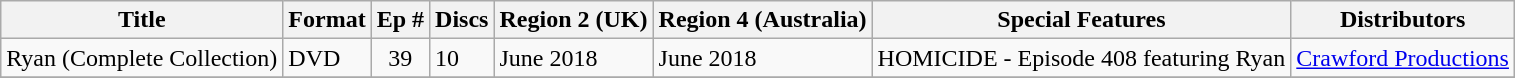<table class="wikitable">
<tr>
<th>Title</th>
<th>Format</th>
<th>Ep #</th>
<th>Discs</th>
<th>Region 2 (UK)</th>
<th>Region 4 (Australia)</th>
<th>Special Features</th>
<th>Distributors</th>
</tr>
<tr>
<td>Ryan (Complete Collection)</td>
<td>DVD</td>
<td style="text-align:center;">39</td>
<td>10</td>
<td>June 2018</td>
<td>June 2018</td>
<td>HOMICIDE - Episode 408 featuring Ryan</td>
<td><a href='#'>Crawford Productions</a></td>
</tr>
<tr>
</tr>
</table>
